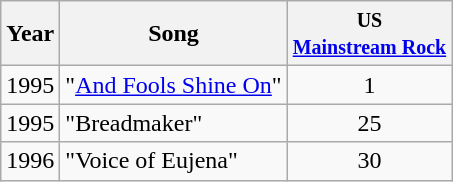<table class="wikitable">
<tr>
<th>Year</th>
<th>Song</th>
<th><small>US<br><a href='#'>Mainstream Rock</a></small></th>
</tr>
<tr>
<td>1995</td>
<td>"<a href='#'>And Fools Shine On</a>"</td>
<td align="center">1</td>
</tr>
<tr>
<td>1995</td>
<td>"Breadmaker"</td>
<td align="center">25</td>
</tr>
<tr>
<td>1996</td>
<td>"Voice of Eujena"</td>
<td align="center">30</td>
</tr>
</table>
